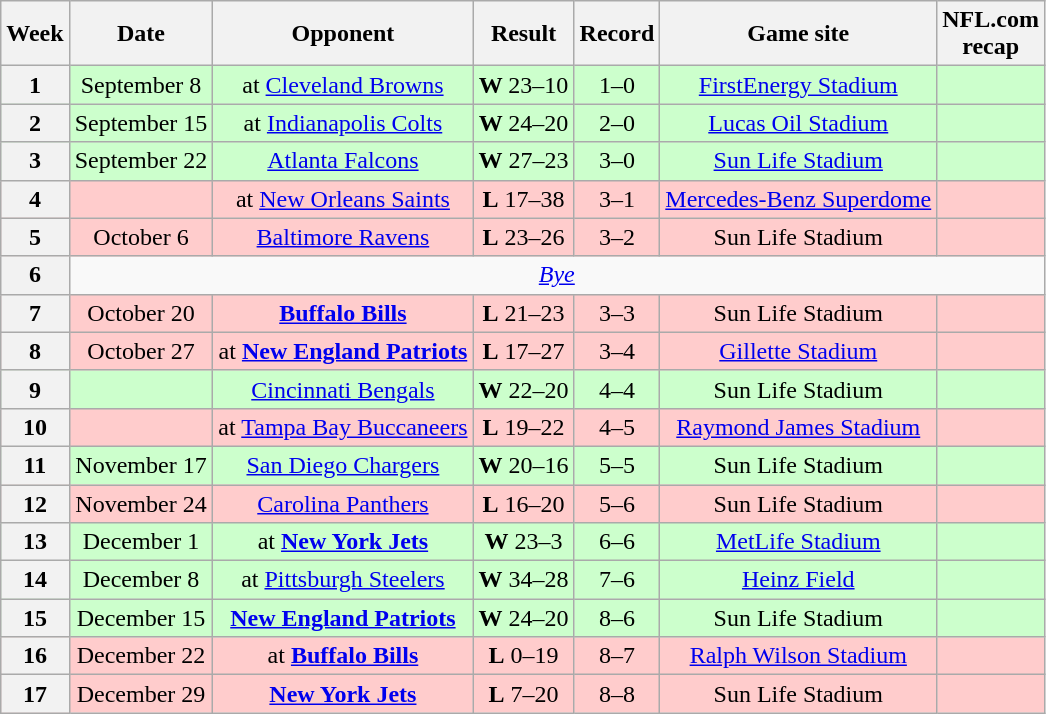<table class="wikitable" style="align=center">
<tr>
<th>Week</th>
<th>Date</th>
<th>Opponent</th>
<th>Result</th>
<th>Record</th>
<th>Game site</th>
<th>NFL.com<br>recap</th>
</tr>
<tr style="background:#cfc; text-align:center;">
<th>1</th>
<td>September 8</td>
<td>at <a href='#'>Cleveland Browns</a></td>
<td><strong>W </strong> 23–10</td>
<td>1–0</td>
<td><a href='#'>FirstEnergy Stadium</a></td>
<td></td>
</tr>
<tr style="background:#cfc; text-align:center;">
<th>2</th>
<td>September 15</td>
<td>at <a href='#'>Indianapolis Colts</a></td>
<td><strong>W </strong> 24–20</td>
<td>2–0</td>
<td><a href='#'>Lucas Oil Stadium</a></td>
<td></td>
</tr>
<tr style="background:#cfc; text-align:center;">
<th>3</th>
<td>September 22</td>
<td><a href='#'>Atlanta Falcons</a></td>
<td><strong>W</strong> 27–23</td>
<td>3–0</td>
<td><a href='#'>Sun Life Stadium</a></td>
<td></td>
</tr>
<tr style="background:#fcc; text-align:center;">
<th>4</th>
<td></td>
<td>at <a href='#'>New Orleans Saints</a></td>
<td><strong>L</strong> 17–38</td>
<td>3–1</td>
<td><a href='#'>Mercedes-Benz Superdome</a></td>
<td></td>
</tr>
<tr style="background:#fcc; text-align:center;">
<th>5</th>
<td>October 6</td>
<td><a href='#'>Baltimore Ravens</a></td>
<td><strong>L</strong> 23–26</td>
<td>3–2</td>
<td>Sun Life Stadium</td>
<td></td>
</tr>
<tr>
<th>6</th>
<td colspan="6" align="center"><em><a href='#'>Bye</a></em></td>
</tr>
<tr style="background:#fcc; text-align:center;">
<th>7</th>
<td>October 20</td>
<td><strong><a href='#'>Buffalo Bills</a></strong></td>
<td><strong>L</strong> 21–23</td>
<td>3–3</td>
<td>Sun Life Stadium</td>
<td></td>
</tr>
<tr style="background:#fcc; text-align:center;">
<th>8</th>
<td>October 27</td>
<td>at <strong><a href='#'>New England Patriots</a></strong></td>
<td><strong>L</strong> 17–27</td>
<td>3–4</td>
<td><a href='#'>Gillette Stadium</a></td>
<td></td>
</tr>
<tr style="background:#cfc; text-align:center;">
<th>9</th>
<td></td>
<td><a href='#'>Cincinnati Bengals</a></td>
<td><strong>W</strong> 22–20 </td>
<td>4–4</td>
<td>Sun Life Stadium</td>
<td></td>
</tr>
<tr style="background:#fcc; text-align:center;">
<th>10</th>
<td></td>
<td>at <a href='#'>Tampa Bay Buccaneers</a></td>
<td><strong>L</strong> 19–22</td>
<td>4–5</td>
<td><a href='#'>Raymond James Stadium</a></td>
<td></td>
</tr>
<tr style="background:#cfc; text-align:center;">
<th>11</th>
<td>November 17</td>
<td><a href='#'>San Diego Chargers</a></td>
<td><strong>W</strong> 20–16</td>
<td>5–5</td>
<td>Sun Life Stadium</td>
<td></td>
</tr>
<tr style="background:#fcc; text-align:center;">
<th>12</th>
<td>November 24</td>
<td><a href='#'>Carolina Panthers</a></td>
<td><strong>L</strong> 16–20</td>
<td>5–6</td>
<td>Sun Life Stadium</td>
<td></td>
</tr>
<tr style="background:#cfc; text-align:center;">
<th>13</th>
<td>December 1</td>
<td>at <strong><a href='#'>New York Jets</a></strong></td>
<td><strong>W</strong> 23–3</td>
<td>6–6</td>
<td><a href='#'>MetLife Stadium</a></td>
<td></td>
</tr>
<tr style="background:#cfc; text-align:center;">
<th>14</th>
<td>December 8</td>
<td>at <a href='#'>Pittsburgh Steelers</a></td>
<td><strong>W</strong> 34–28</td>
<td>7–6</td>
<td><a href='#'>Heinz Field</a></td>
<td></td>
</tr>
<tr style="background:#cfc; text-align:center;">
<th>15</th>
<td>December 15</td>
<td><strong><a href='#'>New England Patriots</a></strong></td>
<td><strong>W</strong> 24–20</td>
<td>8–6</td>
<td>Sun Life Stadium</td>
<td></td>
</tr>
<tr style="background:#fcc; text-align:center;">
<th>16</th>
<td>December 22</td>
<td>at <strong><a href='#'>Buffalo Bills</a></strong></td>
<td><strong>L</strong> 0–19</td>
<td>8–7</td>
<td><a href='#'>Ralph Wilson Stadium</a></td>
<td></td>
</tr>
<tr style="background:#fcc; text-align:center;">
<th>17</th>
<td>December 29</td>
<td><strong><a href='#'>New York Jets</a></strong></td>
<td><strong>L</strong> 7–20</td>
<td>8–8</td>
<td>Sun Life Stadium</td>
<td></td>
</tr>
</table>
